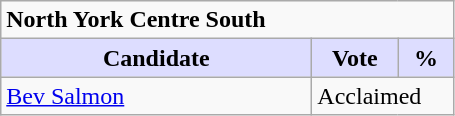<table class="wikitable plainrowheaders">
<tr>
<td colspan="3"><strong>North York Centre South</strong></td>
</tr>
<tr>
<th style="background:#ddf; width:200px;">Candidate</th>
<th style="background:#ddf; width:50px;">Vote</th>
<th style="background:#ddf; width:30px;">%</th>
</tr>
<tr>
<td><a href='#'>Bev Salmon</a></td>
<td colspan="2">Acclaimed</td>
</tr>
</table>
